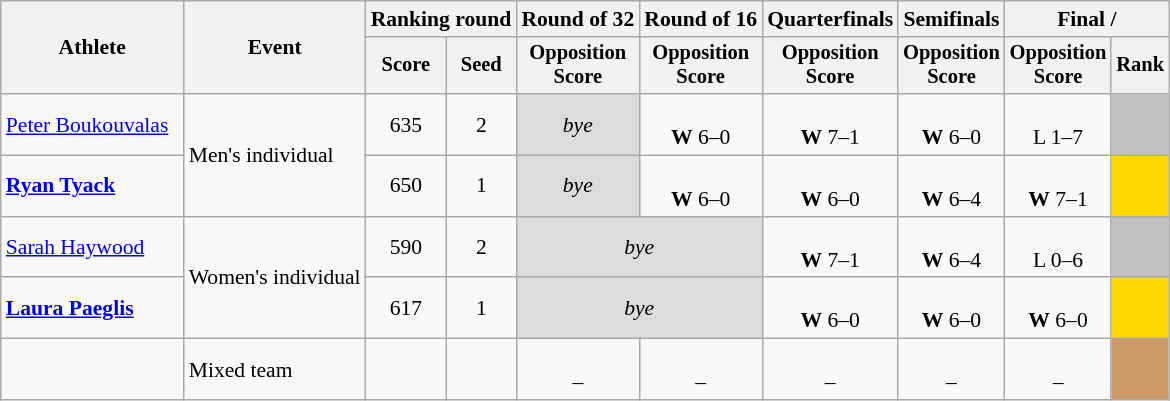<table class=wikitable style=font-size:90%;text-align:center>
<tr>
<th rowspan=2 style="width:8em;">Athlete</th>
<th rowspan=2>Event</th>
<th colspan=2>Ranking round</th>
<th>Round of 32</th>
<th>Round of 16</th>
<th>Quarterfinals</th>
<th>Semifinals</th>
<th colspan=2>Final / </th>
</tr>
<tr style="font-size:95%">
<th>Score</th>
<th>Seed</th>
<th>Opposition<br>Score</th>
<th>Opposition<br>Score</th>
<th>Opposition<br>Score</th>
<th>Opposition<br>Score</th>
<th>Opposition<br>Score</th>
<th>Rank</th>
</tr>
<tr>
<td align=left><a href='#'>Peter Boukouvalas</a></td>
<td align=left rowspan=2>Men's individual</td>
<td>635</td>
<td>2</td>
<td style="text-align:center; background:#dcdcdc;"><em>bye</em></td>
<td> <br> <strong>W</strong> 6–0</td>
<td> <br> <strong>W</strong> 7–1</td>
<td> <br> <strong>W</strong> 6–0</td>
<td> <br> L 1–7</td>
<td bgcolor=silver></td>
</tr>
<tr>
<td align=left><strong><a href='#'>Ryan Tyack</a></strong></td>
<td>650</td>
<td>1</td>
<td style="text-align:center; background:#dcdcdc;"><em>bye</em></td>
<td> <br> <strong>W</strong> 6–0</td>
<td> <br> <strong>W</strong> 6–0</td>
<td> <br> <strong>W</strong> 6–4</td>
<td> <br> <strong>W</strong> 7–1</td>
<td bgcolor=gold></td>
</tr>
<tr>
<td align=left><a href='#'>Sarah Haywood</a></td>
<td align=left rowspan=2>Women's individual</td>
<td>590</td>
<td>2</td>
<td style="text-align:center; background:#dcdcdc;" colspan=2><em>bye</em></td>
<td> <br> <strong>W</strong> 7–1</td>
<td> <br> <strong>W</strong> 6–4</td>
<td> <br> L 0–6</td>
<td bgcolor=silver></td>
</tr>
<tr>
<td align=left><strong><a href='#'>Laura Paeglis</a></strong></td>
<td>617</td>
<td>1</td>
<td style="text-align:center; background:#dcdcdc;" colspan=2><em>bye</em></td>
<td> <br> <strong>W</strong> 6–0</td>
<td> <br> <strong>W</strong> 6–0</td>
<td> <br> <strong>W</strong> 6–0</td>
<td bgcolor=gold></td>
</tr>
<tr>
<td align=left></td>
<td align=left>Mixed team</td>
<td></td>
<td></td>
<td><br> –</td>
<td><br> –</td>
<td><br> –</td>
<td><br> –</td>
<td><br> –</td>
<td bgcolor=cc9966></td>
</tr>
</table>
